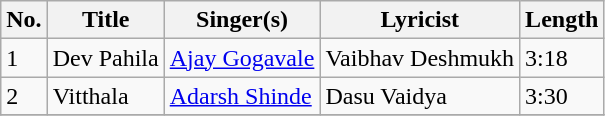<table class="wikitable">
<tr>
<th>No.</th>
<th>Title</th>
<th>Singer(s)</th>
<th>Lyricist</th>
<th>Length</th>
</tr>
<tr>
<td>1</td>
<td>Dev Pahila</td>
<td><a href='#'>Ajay Gogavale</a></td>
<td>Vaibhav Deshmukh</td>
<td>3:18</td>
</tr>
<tr>
<td>2</td>
<td>Vitthala</td>
<td><a href='#'>Adarsh Shinde</a></td>
<td>Dasu Vaidya</td>
<td>3:30</td>
</tr>
<tr>
</tr>
</table>
